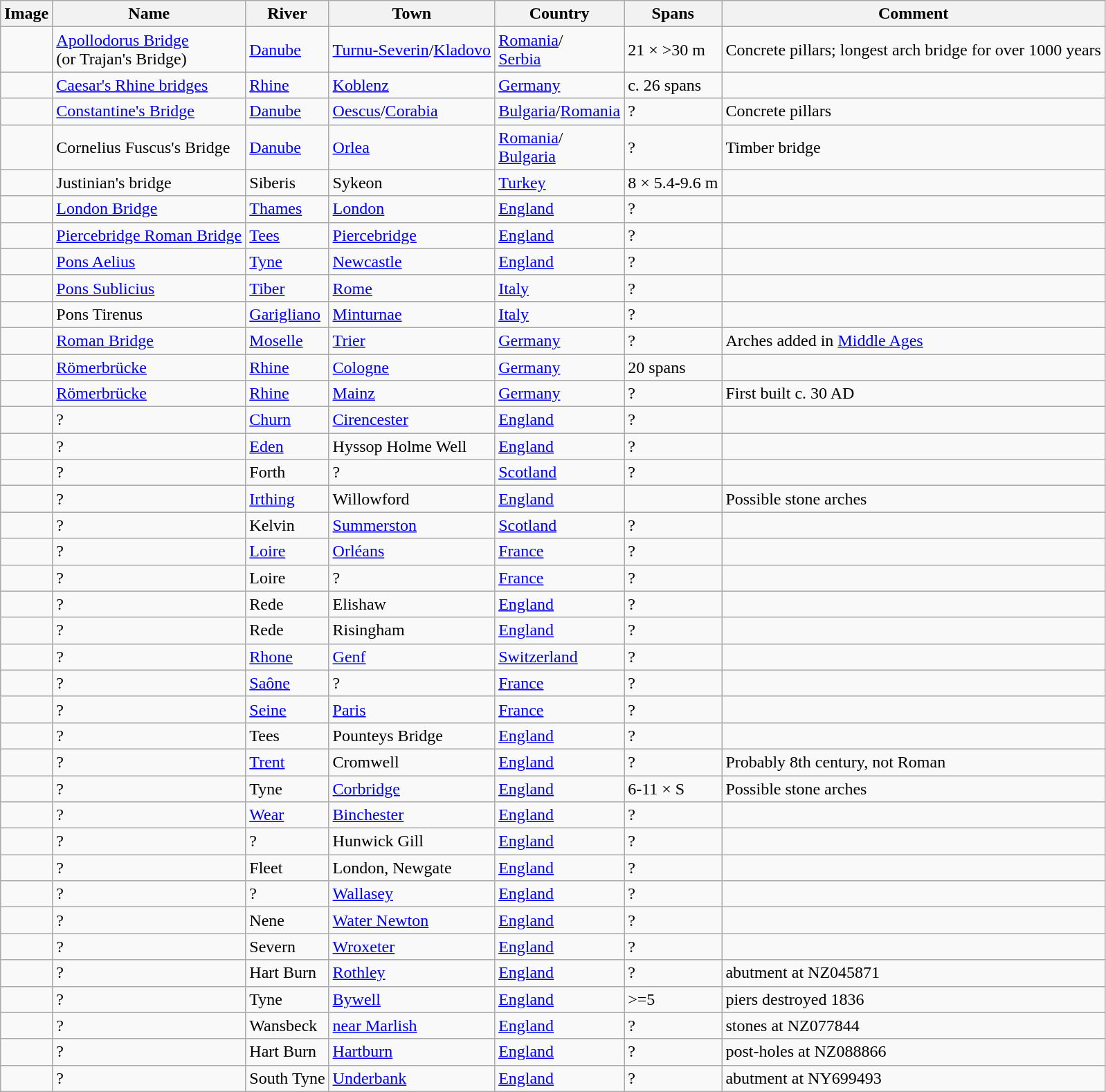<table class="wikitable sortable">
<tr class="hintergrundfarbe6">
<th class="unsortable">Image</th>
<th>Name</th>
<th>River</th>
<th>Town</th>
<th>Country</th>
<th>Spans</th>
<th>Comment</th>
</tr>
<tr>
<td></td>
<td><a href='#'>Apollodorus Bridge</a><br>(or Trajan's Bridge)</td>
<td><a href='#'>Danube</a></td>
<td><a href='#'>Turnu-Severin</a>/<a href='#'>Kladovo</a></td>
<td><a href='#'>Romania</a>/<br><a href='#'>Serbia</a></td>
<td>21 × >30 m</td>
<td>Concrete pillars; longest arch bridge for over 1000 years</td>
</tr>
<tr>
<td></td>
<td><a href='#'>Caesar's Rhine bridges</a></td>
<td><a href='#'>Rhine</a></td>
<td><a href='#'>Koblenz</a></td>
<td><a href='#'>Germany</a></td>
<td>c. 26 spans</td>
<td></td>
</tr>
<tr>
<td></td>
<td><a href='#'>Constantine's Bridge</a></td>
<td><a href='#'>Danube</a></td>
<td><a href='#'>Oescus</a>/<a href='#'>Corabia</a></td>
<td><a href='#'>Bulgaria</a>/<a href='#'>Romania</a></td>
<td>?</td>
<td>Concrete pillars</td>
</tr>
<tr>
<td></td>
<td>Cornelius Fuscus's Bridge</td>
<td><a href='#'>Danube</a></td>
<td><a href='#'>Orlea</a></td>
<td><a href='#'>Romania</a>/<br><a href='#'>Bulgaria</a></td>
<td>?</td>
<td>Timber bridge</td>
</tr>
<tr>
<td></td>
<td>Justinian's bridge</td>
<td>Siberis</td>
<td>Sykeon</td>
<td><a href='#'>Turkey</a></td>
<td>8 × 5.4-9.6 m</td>
<td></td>
</tr>
<tr>
<td></td>
<td><a href='#'>London Bridge</a></td>
<td><a href='#'>Thames</a></td>
<td><a href='#'>London</a></td>
<td><a href='#'>England</a></td>
<td>?</td>
<td></td>
</tr>
<tr>
<td></td>
<td><a href='#'>Piercebridge Roman Bridge</a></td>
<td><a href='#'>Tees</a></td>
<td><a href='#'>Piercebridge</a></td>
<td><a href='#'>England</a></td>
<td>?</td>
<td></td>
</tr>
<tr>
<td></td>
<td><a href='#'>Pons Aelius</a></td>
<td><a href='#'>Tyne</a></td>
<td><a href='#'>Newcastle</a></td>
<td><a href='#'>England</a></td>
<td>?</td>
<td></td>
</tr>
<tr>
<td></td>
<td><a href='#'>Pons Sublicius</a></td>
<td><a href='#'>Tiber</a></td>
<td><a href='#'>Rome</a></td>
<td><a href='#'>Italy</a></td>
<td>?</td>
<td></td>
</tr>
<tr>
<td></td>
<td>Pons Tirenus</td>
<td><a href='#'>Garigliano</a></td>
<td><a href='#'>Minturnae</a></td>
<td><a href='#'>Italy</a></td>
<td>?</td>
<td></td>
</tr>
<tr>
<td></td>
<td><a href='#'>Roman Bridge</a></td>
<td><a href='#'>Moselle</a></td>
<td><a href='#'>Trier</a></td>
<td><a href='#'>Germany</a></td>
<td>?</td>
<td>Arches added in <a href='#'>Middle Ages</a></td>
</tr>
<tr>
<td></td>
<td><a href='#'>Römerbrücke</a></td>
<td><a href='#'>Rhine</a></td>
<td><a href='#'>Cologne</a></td>
<td><a href='#'>Germany</a></td>
<td>20 spans</td>
<td></td>
</tr>
<tr>
<td></td>
<td><a href='#'>Römerbrücke</a></td>
<td><a href='#'>Rhine</a></td>
<td><a href='#'>Mainz</a></td>
<td><a href='#'>Germany</a></td>
<td>?</td>
<td>First built c. 30 AD</td>
</tr>
<tr>
<td></td>
<td>?</td>
<td><a href='#'>Churn</a></td>
<td><a href='#'>Cirencester</a></td>
<td><a href='#'>England</a></td>
<td>?</td>
<td></td>
</tr>
<tr>
<td></td>
<td>?</td>
<td><a href='#'>Eden</a></td>
<td>Hyssop Holme Well</td>
<td><a href='#'>England</a></td>
<td>?</td>
<td></td>
</tr>
<tr>
<td></td>
<td>?</td>
<td>Forth</td>
<td>?</td>
<td><a href='#'>Scotland</a></td>
<td>?</td>
<td></td>
</tr>
<tr>
<td></td>
<td>?</td>
<td><a href='#'>Irthing</a></td>
<td>Willowford</td>
<td><a href='#'>England</a></td>
<td></td>
<td>Possible stone arches</td>
</tr>
<tr>
<td></td>
<td>?</td>
<td>Kelvin</td>
<td><a href='#'>Summerston</a></td>
<td><a href='#'>Scotland</a></td>
<td>?</td>
<td></td>
</tr>
<tr>
<td></td>
<td>?</td>
<td><a href='#'>Loire</a></td>
<td><a href='#'>Orléans</a></td>
<td><a href='#'>France</a></td>
<td>?</td>
<td></td>
</tr>
<tr>
<td></td>
<td>?</td>
<td>Loire</td>
<td>?</td>
<td><a href='#'>France</a></td>
<td>?</td>
<td></td>
</tr>
<tr>
<td></td>
<td>?</td>
<td>Rede</td>
<td>Elishaw</td>
<td><a href='#'>England</a></td>
<td>?</td>
<td></td>
</tr>
<tr>
<td></td>
<td>?</td>
<td>Rede</td>
<td>Risingham</td>
<td><a href='#'>England</a></td>
<td>?</td>
<td></td>
</tr>
<tr>
<td></td>
<td>?</td>
<td><a href='#'>Rhone</a></td>
<td><a href='#'>Genf</a></td>
<td><a href='#'>Switzerland</a></td>
<td>?</td>
<td></td>
</tr>
<tr>
<td></td>
<td>?</td>
<td><a href='#'>Saône</a></td>
<td>?</td>
<td><a href='#'>France</a></td>
<td>?</td>
<td></td>
</tr>
<tr>
<td></td>
<td>?</td>
<td><a href='#'>Seine</a></td>
<td><a href='#'>Paris</a></td>
<td><a href='#'>France</a></td>
<td>?</td>
<td></td>
</tr>
<tr>
<td></td>
<td>?</td>
<td>Tees</td>
<td>Pounteys Bridge</td>
<td><a href='#'>England</a></td>
<td>?</td>
<td></td>
</tr>
<tr>
<td></td>
<td>?</td>
<td><a href='#'>Trent</a></td>
<td>Cromwell</td>
<td><a href='#'>England</a></td>
<td>?</td>
<td>Probably 8th century, not Roman</td>
</tr>
<tr>
<td></td>
<td>?</td>
<td>Tyne</td>
<td><a href='#'>Corbridge</a></td>
<td><a href='#'>England</a></td>
<td>6-11 × S</td>
<td>Possible stone arches</td>
</tr>
<tr>
<td></td>
<td>?</td>
<td><a href='#'>Wear</a></td>
<td><a href='#'>Binchester</a></td>
<td><a href='#'>England</a></td>
<td>?</td>
<td></td>
</tr>
<tr>
<td></td>
<td>?</td>
<td>?</td>
<td>Hunwick Gill</td>
<td><a href='#'>England</a></td>
<td>?</td>
<td></td>
</tr>
<tr>
<td></td>
<td>?</td>
<td>Fleet</td>
<td>London, Newgate</td>
<td><a href='#'>England</a></td>
<td>?</td>
<td></td>
</tr>
<tr>
<td></td>
<td>?</td>
<td>?</td>
<td><a href='#'>Wallasey</a></td>
<td><a href='#'>England</a></td>
<td>?</td>
<td></td>
</tr>
<tr>
<td></td>
<td>?</td>
<td>Nene</td>
<td><a href='#'>Water Newton</a></td>
<td><a href='#'>England</a></td>
<td>?</td>
<td></td>
</tr>
<tr>
<td></td>
<td>?</td>
<td>Severn</td>
<td><a href='#'>Wroxeter</a></td>
<td><a href='#'>England</a></td>
<td>?</td>
<td></td>
</tr>
<tr>
<td></td>
<td>?</td>
<td>Hart Burn</td>
<td><a href='#'>Rothley</a></td>
<td><a href='#'>England</a></td>
<td>?</td>
<td>abutment at NZ045871</td>
</tr>
<tr>
<td></td>
<td>?</td>
<td>Tyne</td>
<td><a href='#'>Bywell</a></td>
<td><a href='#'>England</a></td>
<td>>=5</td>
<td>piers destroyed 1836</td>
</tr>
<tr>
<td></td>
<td>?</td>
<td>Wansbeck</td>
<td><a href='#'>near Marlish</a></td>
<td><a href='#'>England</a></td>
<td>?</td>
<td>stones at NZ077844</td>
</tr>
<tr>
<td></td>
<td>?</td>
<td>Hart Burn</td>
<td><a href='#'>Hartburn</a></td>
<td><a href='#'>England</a></td>
<td>?</td>
<td>post-holes at NZ088866</td>
</tr>
<tr>
<td></td>
<td>?</td>
<td>South Tyne</td>
<td><a href='#'>Underbank</a></td>
<td><a href='#'>England</a></td>
<td>?</td>
<td>abutment at NY699493</td>
</tr>
</table>
